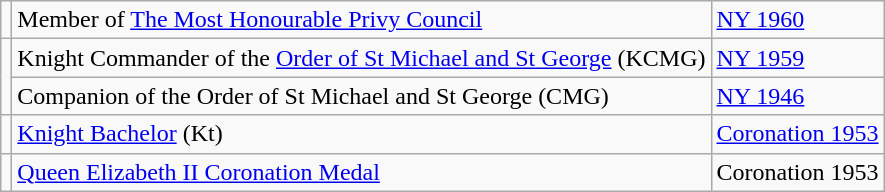<table class="wikitable">
<tr>
<td></td>
<td>Member of <a href='#'>The Most Honourable Privy Council</a></td>
<td><a href='#'>NY 1960</a></td>
</tr>
<tr>
<td rowspan=2></td>
<td>Knight Commander of the <a href='#'>Order of St Michael and St George</a> (KCMG)</td>
<td><a href='#'>NY 1959</a></td>
</tr>
<tr>
<td>Companion of the Order of St Michael and St George (CMG)</td>
<td><a href='#'>NY 1946</a></td>
</tr>
<tr>
<td></td>
<td><a href='#'>Knight Bachelor</a> (Kt)</td>
<td><a href='#'>Coronation 1953</a></td>
</tr>
<tr>
<td></td>
<td><a href='#'>Queen Elizabeth II Coronation Medal</a></td>
<td>Coronation 1953</td>
</tr>
</table>
